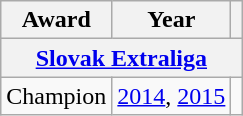<table class="wikitable">
<tr>
<th>Award</th>
<th>Year</th>
<th></th>
</tr>
<tr>
<th colspan="3"><a href='#'>Slovak Extraliga</a></th>
</tr>
<tr>
<td>Champion</td>
<td><a href='#'>2014</a>, <a href='#'>2015</a></td>
<td></td>
</tr>
</table>
